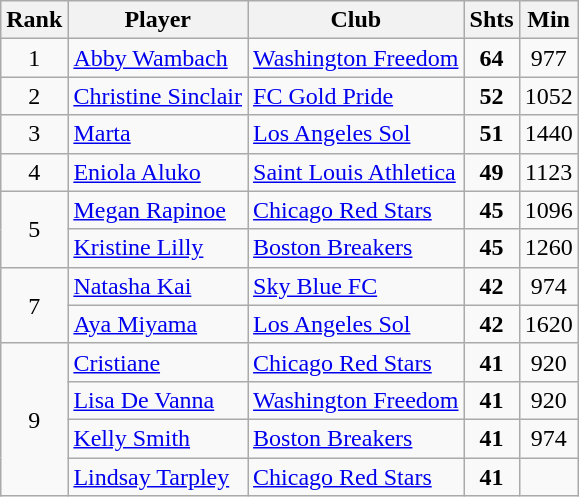<table class=wikitable>
<tr>
<th>Rank</th>
<th>Player</th>
<th>Club</th>
<th>Shts</th>
<th>Min</th>
</tr>
<tr>
<td style="text-align:center;">1</td>
<td> <a href='#'>Abby Wambach</a></td>
<td><a href='#'>Washington Freedom</a></td>
<td align=center><strong>64</strong></td>
<td align=center>977</td>
</tr>
<tr>
<td style="text-align:center;">2</td>
<td> <a href='#'>Christine Sinclair</a></td>
<td><a href='#'>FC Gold Pride</a></td>
<td align=center><strong>52</strong></td>
<td align=center>1052</td>
</tr>
<tr>
<td style="text-align:center;">3</td>
<td> <a href='#'>Marta</a></td>
<td><a href='#'>Los Angeles Sol</a></td>
<td align=center><strong>51</strong></td>
<td align=center>1440</td>
</tr>
<tr>
<td style="text-align:center;">4</td>
<td> <a href='#'>Eniola Aluko</a></td>
<td><a href='#'>Saint Louis Athletica</a></td>
<td align=center><strong>49</strong></td>
<td align=center>1123</td>
</tr>
<tr>
<td rowspan="2" style="text-align:center;">5</td>
<td> <a href='#'>Megan Rapinoe</a></td>
<td><a href='#'>Chicago Red Stars</a></td>
<td align=center><strong>45</strong></td>
<td align=center>1096</td>
</tr>
<tr>
<td> <a href='#'>Kristine Lilly</a></td>
<td><a href='#'>Boston Breakers</a></td>
<td align=center><strong>45</strong></td>
<td align=center>1260</td>
</tr>
<tr>
<td rowspan="2" style="text-align:center;">7</td>
<td> <a href='#'>Natasha Kai</a></td>
<td><a href='#'>Sky Blue FC</a></td>
<td align=center><strong>42</strong></td>
<td align=center>974</td>
</tr>
<tr>
<td> <a href='#'>Aya Miyama</a></td>
<td><a href='#'>Los Angeles Sol</a></td>
<td align=center><strong>42</strong></td>
<td align=center>1620</td>
</tr>
<tr>
<td rowspan="4" style="text-align:center;">9</td>
<td> <a href='#'>Cristiane</a></td>
<td><a href='#'>Chicago Red Stars</a></td>
<td align=center><strong>41</strong></td>
<td align=center>920</td>
</tr>
<tr>
<td> <a href='#'>Lisa De Vanna</a></td>
<td><a href='#'>Washington Freedom</a></td>
<td align=center><strong>41</strong></td>
<td align=center>920</td>
</tr>
<tr>
<td> <a href='#'>Kelly Smith</a></td>
<td><a href='#'>Boston Breakers</a></td>
<td align=center><strong>41</strong></td>
<td align=center>974</td>
</tr>
<tr>
<td> <a href='#'>Lindsay Tarpley</a></td>
<td><a href='#'>Chicago Red Stars</a></td>
<td align=center><strong>41</strong></td>
<td align=center></td>
</tr>
</table>
